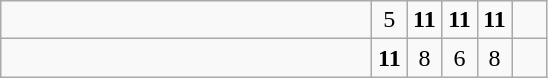<table class="wikitable">
<tr>
<td style="width:15em"></td>
<td align=center style="width:1em">5</td>
<td align=center style="width:1em"><strong>11</strong></td>
<td align=center style="width:1em"><strong>11</strong></td>
<td align=center style="width:1em"><strong>11</strong></td>
<td align=center style="width:1em"></td>
</tr>
<tr>
<td style="width:15em"></td>
<td align=center style="width:1em"><strong>11</strong></td>
<td align=center style="width:1em">8</td>
<td align=center style="width:1em">6</td>
<td align=center style="width:1em">8</td>
<td align=center style="width:1em"></td>
</tr>
</table>
